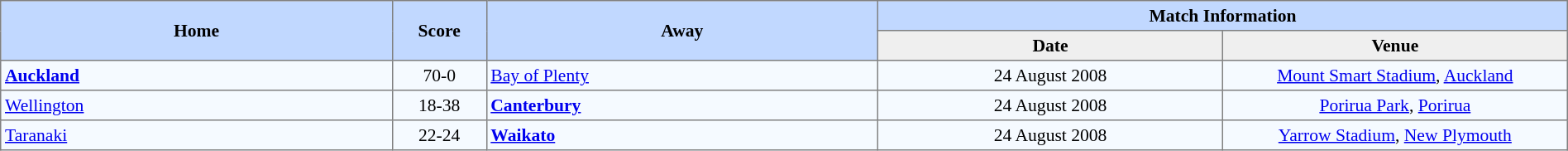<table border=1 style="border-collapse:collapse; font-size:90%; text-align:center;" cellpadding=3 cellspacing=0 width=100%>
<tr bgcolor=#C1D8FF>
<th rowspan=2 width=25%>Home</th>
<th rowspan=2 width=6%>Score</th>
<th rowspan=2 width=25%>Away</th>
<th colspan=6>Match Information</th>
</tr>
<tr bgcolor=#EFEFEF>
<th width=22%>Date</th>
<th width=22%>Venue</th>
</tr>
<tr bgcolor=#F5FAFF>
<td align=left> <strong><a href='#'>Auckland</a></strong></td>
<td>70-0</td>
<td align=left> <a href='#'>Bay of Plenty</a></td>
<td>24 August 2008</td>
<td><a href='#'>Mount Smart Stadium</a>, <a href='#'>Auckland</a></td>
</tr>
<tr bgcolor=#F5FAFF>
<td align=left> <a href='#'>Wellington</a></td>
<td>18-38</td>
<td align=left> <strong><a href='#'>Canterbury</a></strong></td>
<td>24 August 2008</td>
<td><a href='#'>Porirua Park</a>, <a href='#'>Porirua</a></td>
</tr>
<tr bgcolor=#F5FAFF>
<td align=left> <a href='#'>Taranaki</a></td>
<td>22-24</td>
<td align=left> <strong><a href='#'>Waikato</a></strong></td>
<td>24 August 2008</td>
<td><a href='#'>Yarrow Stadium</a>, <a href='#'>New Plymouth</a></td>
</tr>
</table>
